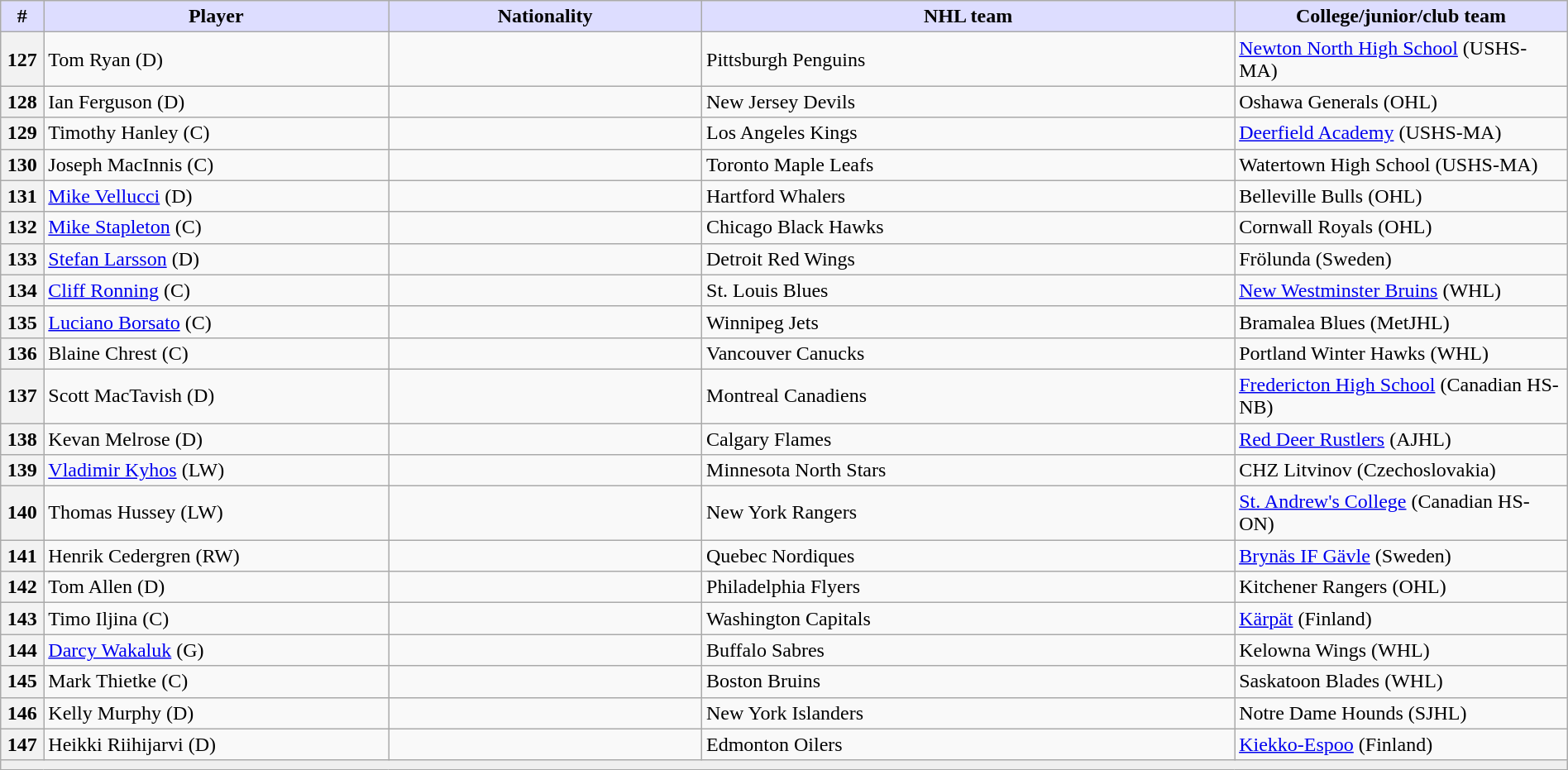<table class="wikitable" style="width: 100%">
<tr>
<th style="background:#ddf; width:2.75%;">#</th>
<th style="background:#ddf; width:22.0%;">Player</th>
<th style="background:#ddf; width:20.0%;">Nationality</th>
<th style="background:#ddf; width:34.0%;">NHL team</th>
<th style="background:#ddf; width:100.0%;">College/junior/club team</th>
</tr>
<tr>
<th>127</th>
<td>Tom Ryan (D)</td>
<td></td>
<td>Pittsburgh Penguins</td>
<td><a href='#'>Newton North High School</a> (USHS-MA)</td>
</tr>
<tr>
<th>128</th>
<td>Ian Ferguson (D)</td>
<td></td>
<td>New Jersey Devils</td>
<td>Oshawa Generals (OHL)</td>
</tr>
<tr>
<th>129</th>
<td>Timothy Hanley (C)</td>
<td></td>
<td>Los Angeles Kings</td>
<td><a href='#'>Deerfield Academy</a> (USHS-MA)</td>
</tr>
<tr>
<th>130</th>
<td>Joseph MacInnis (C)</td>
<td></td>
<td>Toronto Maple Leafs</td>
<td>Watertown High School (USHS-MA)</td>
</tr>
<tr>
<th>131</th>
<td><a href='#'>Mike Vellucci</a> (D)</td>
<td></td>
<td>Hartford Whalers</td>
<td>Belleville Bulls (OHL)</td>
</tr>
<tr>
<th>132</th>
<td><a href='#'>Mike Stapleton</a> (C)</td>
<td></td>
<td>Chicago Black Hawks</td>
<td>Cornwall Royals (OHL)</td>
</tr>
<tr>
<th>133</th>
<td><a href='#'>Stefan Larsson</a> (D)</td>
<td></td>
<td>Detroit Red Wings</td>
<td>Frölunda (Sweden)</td>
</tr>
<tr>
<th>134</th>
<td><a href='#'>Cliff Ronning</a> (C)</td>
<td></td>
<td>St. Louis Blues</td>
<td><a href='#'>New Westminster Bruins</a> (WHL)</td>
</tr>
<tr>
<th>135</th>
<td><a href='#'>Luciano Borsato</a> (C)</td>
<td></td>
<td>Winnipeg Jets</td>
<td>Bramalea Blues (MetJHL)</td>
</tr>
<tr>
<th>136</th>
<td>Blaine Chrest (C)</td>
<td></td>
<td>Vancouver Canucks</td>
<td>Portland Winter Hawks (WHL)</td>
</tr>
<tr>
<th>137</th>
<td>Scott MacTavish (D)</td>
<td></td>
<td>Montreal Canadiens</td>
<td><a href='#'>Fredericton High School</a> (Canadian HS-NB)</td>
</tr>
<tr>
<th>138</th>
<td>Kevan Melrose (D)</td>
<td></td>
<td>Calgary Flames</td>
<td><a href='#'>Red Deer Rustlers</a> (AJHL)</td>
</tr>
<tr>
<th>139</th>
<td><a href='#'>Vladimir Kyhos</a> (LW)</td>
<td></td>
<td>Minnesota North Stars</td>
<td>CHZ Litvinov (Czechoslovakia)</td>
</tr>
<tr>
<th>140</th>
<td>Thomas Hussey (LW)</td>
<td></td>
<td>New York Rangers</td>
<td><a href='#'>St. Andrew's College</a> (Canadian HS-ON)</td>
</tr>
<tr>
<th>141</th>
<td>Henrik Cedergren (RW)</td>
<td></td>
<td>Quebec Nordiques</td>
<td><a href='#'>Brynäs IF Gävle</a> (Sweden)</td>
</tr>
<tr>
<th>142</th>
<td>Tom Allen (D)</td>
<td></td>
<td>Philadelphia Flyers</td>
<td>Kitchener Rangers (OHL)</td>
</tr>
<tr>
<th>143</th>
<td>Timo Iljina (C)</td>
<td></td>
<td>Washington Capitals</td>
<td><a href='#'>Kärpät</a> (Finland)</td>
</tr>
<tr>
<th>144</th>
<td><a href='#'>Darcy Wakaluk</a> (G)</td>
<td></td>
<td>Buffalo Sabres</td>
<td>Kelowna Wings (WHL)</td>
</tr>
<tr>
<th>145</th>
<td>Mark Thietke (C)</td>
<td></td>
<td>Boston Bruins</td>
<td>Saskatoon Blades (WHL)</td>
</tr>
<tr>
<th>146</th>
<td>Kelly Murphy (D)</td>
<td></td>
<td>New York Islanders</td>
<td>Notre Dame Hounds (SJHL)</td>
</tr>
<tr>
<th>147</th>
<td>Heikki Riihijarvi (D)</td>
<td></td>
<td>Edmonton Oilers</td>
<td><a href='#'>Kiekko-Espoo</a> (Finland)</td>
</tr>
<tr>
<td align=center colspan="6" bgcolor="#efefef"></td>
</tr>
</table>
